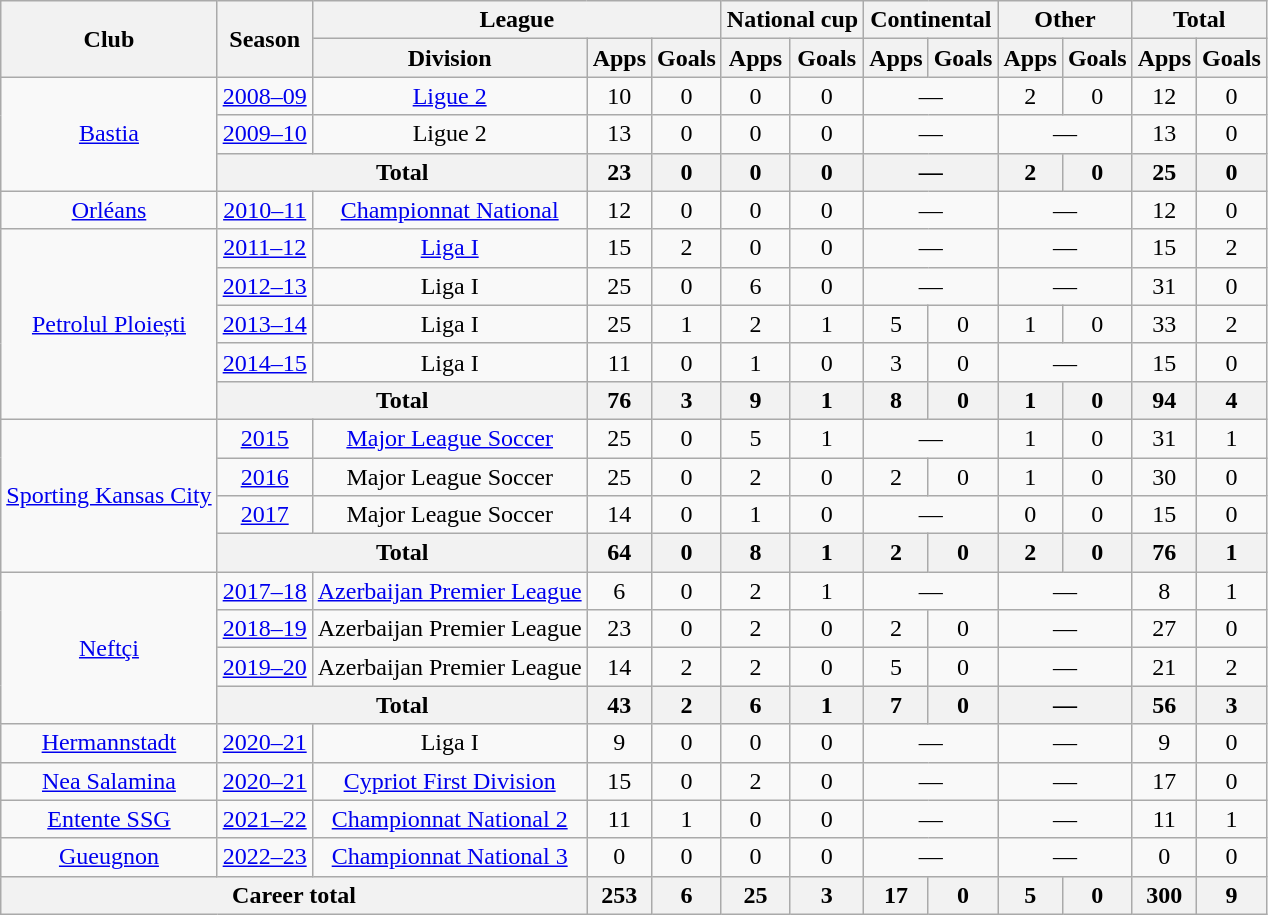<table class="wikitable" style="text-align: center;">
<tr>
<th rowspan="2">Club</th>
<th rowspan="2">Season</th>
<th colspan="3">League</th>
<th colspan="2">National cup</th>
<th colspan="2">Continental</th>
<th colspan="2">Other</th>
<th colspan="2">Total</th>
</tr>
<tr>
<th>Division</th>
<th>Apps</th>
<th>Goals</th>
<th>Apps</th>
<th>Goals</th>
<th>Apps</th>
<th>Goals</th>
<th>Apps</th>
<th>Goals</th>
<th>Apps</th>
<th>Goals</th>
</tr>
<tr>
<td rowspan="3"><a href='#'>Bastia</a></td>
<td><a href='#'>2008–09</a></td>
<td><a href='#'>Ligue 2</a></td>
<td>10</td>
<td>0</td>
<td>0</td>
<td>0</td>
<td colspan="2">—</td>
<td>2</td>
<td>0</td>
<td>12</td>
<td>0</td>
</tr>
<tr>
<td><a href='#'>2009–10</a></td>
<td>Ligue 2</td>
<td>13</td>
<td>0</td>
<td>0</td>
<td>0</td>
<td colspan="2">—</td>
<td colspan="2">—</td>
<td>13</td>
<td>0</td>
</tr>
<tr>
<th colspan="2">Total</th>
<th>23</th>
<th>0</th>
<th>0</th>
<th>0</th>
<th colspan="2">—</th>
<th>2</th>
<th>0</th>
<th>25</th>
<th>0</th>
</tr>
<tr>
<td><a href='#'>Orléans</a></td>
<td><a href='#'>2010–11</a></td>
<td><a href='#'>Championnat National</a></td>
<td>12</td>
<td>0</td>
<td>0</td>
<td>0</td>
<td colspan="2">—</td>
<td colspan="2">—</td>
<td>12</td>
<td>0</td>
</tr>
<tr>
<td rowspan="5"><a href='#'>Petrolul Ploiești</a></td>
<td><a href='#'>2011–12</a></td>
<td><a href='#'>Liga I</a></td>
<td>15</td>
<td>2</td>
<td>0</td>
<td>0</td>
<td colspan="2">—</td>
<td colspan="2">—</td>
<td>15</td>
<td>2</td>
</tr>
<tr>
<td><a href='#'>2012–13</a></td>
<td>Liga I</td>
<td>25</td>
<td>0</td>
<td>6</td>
<td>0</td>
<td colspan="2">—</td>
<td colspan="2">—</td>
<td>31</td>
<td>0</td>
</tr>
<tr>
<td><a href='#'>2013–14</a></td>
<td>Liga I</td>
<td>25</td>
<td>1</td>
<td>2</td>
<td>1</td>
<td>5</td>
<td>0</td>
<td>1</td>
<td>0</td>
<td>33</td>
<td>2</td>
</tr>
<tr>
<td><a href='#'>2014–15</a></td>
<td>Liga I</td>
<td>11</td>
<td>0</td>
<td>1</td>
<td>0</td>
<td>3</td>
<td>0</td>
<td colspan="2">—</td>
<td>15</td>
<td>0</td>
</tr>
<tr>
<th colspan="2">Total</th>
<th>76</th>
<th>3</th>
<th>9</th>
<th>1</th>
<th>8</th>
<th>0</th>
<th>1</th>
<th>0</th>
<th>94</th>
<th>4</th>
</tr>
<tr>
<td rowspan="4"><a href='#'>Sporting Kansas City</a></td>
<td><a href='#'>2015</a></td>
<td><a href='#'>Major League Soccer</a></td>
<td>25</td>
<td>0</td>
<td>5</td>
<td>1</td>
<td colspan="2">—</td>
<td>1</td>
<td>0</td>
<td>31</td>
<td>1</td>
</tr>
<tr>
<td><a href='#'>2016</a></td>
<td>Major League Soccer</td>
<td>25</td>
<td>0</td>
<td>2</td>
<td>0</td>
<td>2</td>
<td>0</td>
<td>1</td>
<td>0</td>
<td>30</td>
<td>0</td>
</tr>
<tr>
<td><a href='#'>2017</a></td>
<td>Major League Soccer</td>
<td>14</td>
<td>0</td>
<td>1</td>
<td>0</td>
<td colspan="2">—</td>
<td>0</td>
<td>0</td>
<td>15</td>
<td>0</td>
</tr>
<tr>
<th colspan="2">Total</th>
<th>64</th>
<th>0</th>
<th>8</th>
<th>1</th>
<th>2</th>
<th>0</th>
<th>2</th>
<th>0</th>
<th>76</th>
<th>1</th>
</tr>
<tr>
<td rowspan="4"><a href='#'>Neftçi</a></td>
<td><a href='#'>2017–18</a></td>
<td><a href='#'>Azerbaijan Premier League</a></td>
<td>6</td>
<td>0</td>
<td>2</td>
<td>1</td>
<td colspan="2">—</td>
<td colspan="2">—</td>
<td>8</td>
<td>1</td>
</tr>
<tr>
<td><a href='#'>2018–19</a></td>
<td>Azerbaijan Premier League</td>
<td>23</td>
<td>0</td>
<td>2</td>
<td>0</td>
<td>2</td>
<td>0</td>
<td colspan="2">—</td>
<td>27</td>
<td>0</td>
</tr>
<tr>
<td><a href='#'>2019–20</a></td>
<td>Azerbaijan Premier League</td>
<td>14</td>
<td>2</td>
<td>2</td>
<td>0</td>
<td>5</td>
<td>0</td>
<td colspan="2">—</td>
<td>21</td>
<td>2</td>
</tr>
<tr>
<th colspan="2">Total</th>
<th>43</th>
<th>2</th>
<th>6</th>
<th>1</th>
<th>7</th>
<th>0</th>
<th colspan="2">—</th>
<th>56</th>
<th>3</th>
</tr>
<tr>
<td><a href='#'>Hermannstadt</a></td>
<td><a href='#'>2020–21</a></td>
<td>Liga I</td>
<td>9</td>
<td>0</td>
<td>0</td>
<td>0</td>
<td colspan="2">—</td>
<td colspan="2">—</td>
<td>9</td>
<td>0</td>
</tr>
<tr>
<td><a href='#'>Nea Salamina</a></td>
<td><a href='#'>2020–21</a></td>
<td><a href='#'>Cypriot First Division</a></td>
<td>15</td>
<td>0</td>
<td>2</td>
<td>0</td>
<td colspan="2">—</td>
<td colspan="2">—</td>
<td>17</td>
<td>0</td>
</tr>
<tr>
<td><a href='#'>Entente SSG</a></td>
<td><a href='#'>2021–22</a></td>
<td><a href='#'>Championnat National 2</a></td>
<td>11</td>
<td>1</td>
<td>0</td>
<td>0</td>
<td colspan="2">—</td>
<td colspan="2">—</td>
<td>11</td>
<td>1</td>
</tr>
<tr>
<td><a href='#'>Gueugnon</a></td>
<td><a href='#'>2022–23</a></td>
<td><a href='#'>Championnat National 3</a></td>
<td>0</td>
<td>0</td>
<td>0</td>
<td>0</td>
<td colspan="2">—</td>
<td colspan="2">—</td>
<td>0</td>
<td>0</td>
</tr>
<tr>
<th colspan="3">Career total</th>
<th>253</th>
<th>6</th>
<th>25</th>
<th>3</th>
<th>17</th>
<th>0</th>
<th>5</th>
<th>0</th>
<th>300</th>
<th>9</th>
</tr>
</table>
